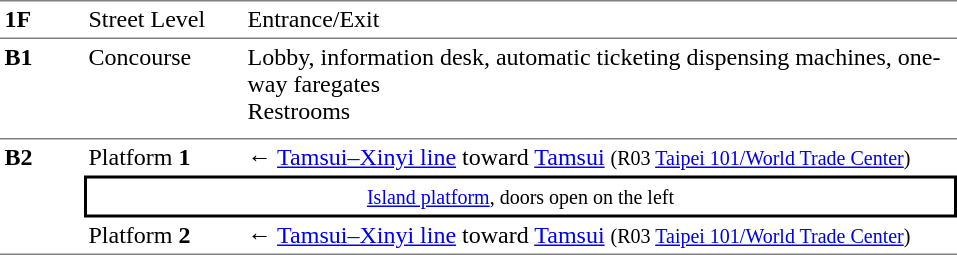<table table border=0 cellspacing=0 cellpadding=3>
<tr>
<td style="border-bottom:solid 1px gray;border-top:solid 1px gray;" width=50 valign=top><strong>1F</strong></td>
<td style="border-top:solid 1px gray;border-bottom:solid 1px gray;" width=100 valign=top>Street Level</td>
<td style="border-top:solid 1px gray;border-bottom:solid 1px gray;" width=470 valign=top>Entrance/Exit</td>
</tr>
<tr>
<td style="border-bottom:solid 1px gray;" rowspan=2 valign=top width=50><strong>B1</strong></td>
<td style="border-bottom:solid 1px gray;" rowspan=2 valign=top width=100>Concourse</td>
<td width=390>Lobby, information desk, automatic ticketing dispensing machines, one-way faregates <small></small><br>Restrooms <small></small></td>
</tr>
<tr>
<td style="border-bottom:solid 1px gray;"></td>
</tr>
<tr>
<td style="border-bottom:solid 1px gray;" rowspan=3 valign=top><strong>B2</strong></td>
<td>Platform <span><strong>1</strong></span></td>
<td>←  <a href='#'>Tamsui–Xinyi line</a> toward <a href='#'>Tamsui</a> <small>(R03 <a href='#'>Taipei 101/World Trade Center</a>)</small></td>
</tr>
<tr>
<td style="border:solid 2px black;text-align:center;" colspan=2><small><a href='#'>Island platform</a>, doors open on the left</small></td>
</tr>
<tr>
<td style="border-bottom:solid 1px gray;">Platform <span><strong>2</strong></span></td>
<td style="border-bottom:solid 1px gray;">←  <a href='#'>Tamsui–Xinyi line</a> toward <a href='#'>Tamsui</a> <small>(R03 <a href='#'>Taipei 101/World Trade Center</a>)</small></td>
</tr>
</table>
